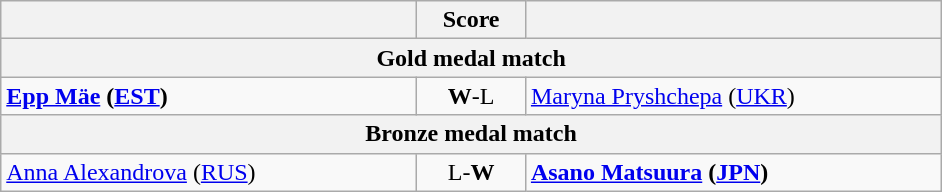<table class="wikitable" style="text-align: left; ">
<tr>
<th align="right" width="270"></th>
<th width="65">Score</th>
<th align="left" width="270"></th>
</tr>
<tr>
<th colspan=3>Gold medal match</th>
</tr>
<tr>
<td><strong> <a href='#'>Epp Mäe</a> (<a href='#'>EST</a>)</strong></td>
<td align="center"><strong>W</strong>-L</td>
<td> <a href='#'>Maryna Pryshchepa</a> (<a href='#'>UKR</a>)</td>
</tr>
<tr>
<th colspan=3>Bronze medal match</th>
</tr>
<tr>
<td> <a href='#'>Anna Alexandrova</a> (<a href='#'>RUS</a>)</td>
<td align="center">L-<strong>W</strong></td>
<td><strong> <a href='#'>Asano Matsuura</a> (<a href='#'>JPN</a>)</strong></td>
</tr>
</table>
